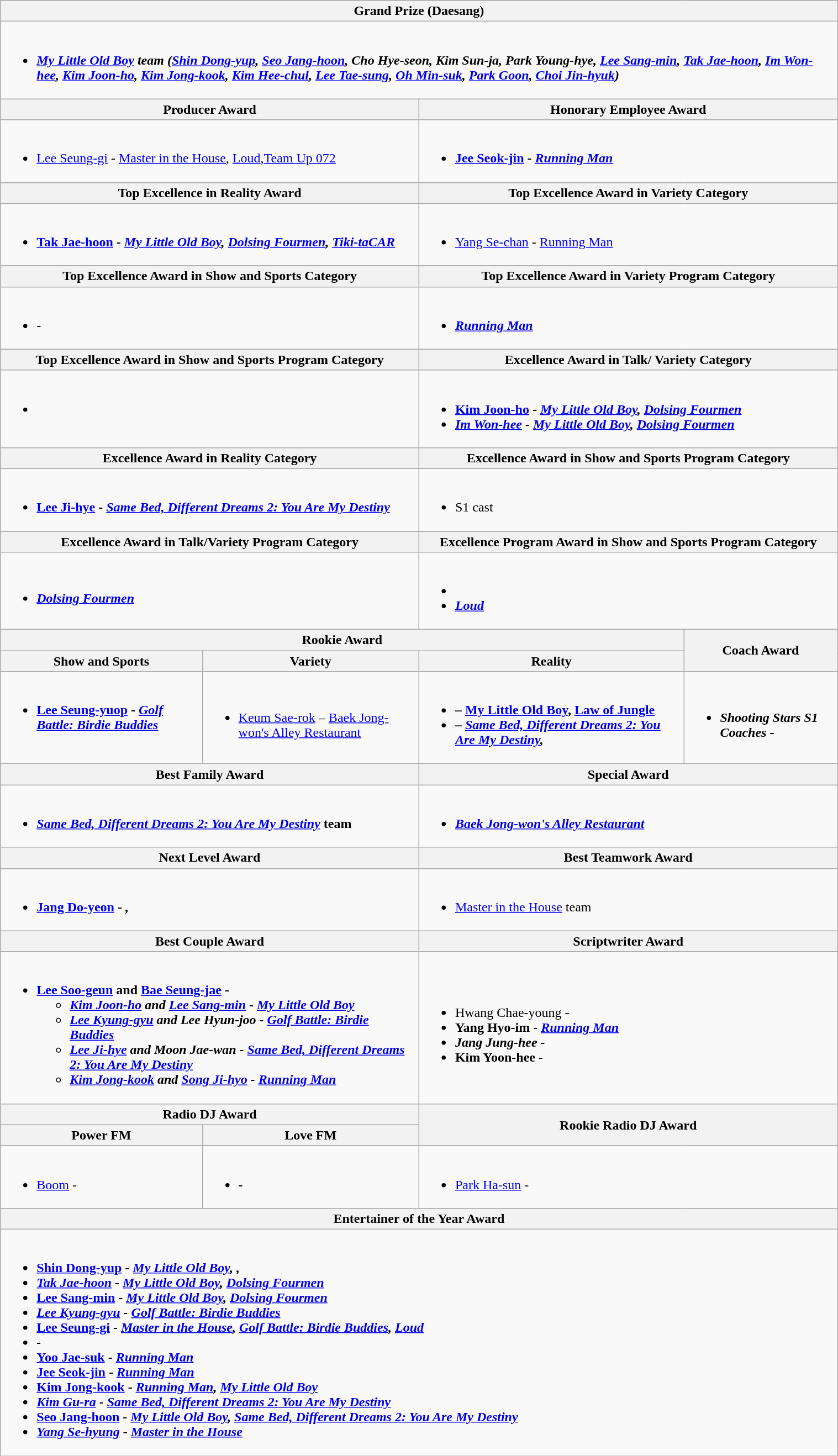<table class="wikitable" style="width:80%;">
<tr>
<th colspan="4" scope="col">Grand Prize (Daesang)</th>
</tr>
<tr>
<td colspan="4"><br><ul><li><strong><em><a href='#'>My Little Old Boy</a><em> team (<a href='#'>Shin Dong-yup</a>, <a href='#'>Seo Jang-hoon</a>, Cho Hye-seon, Kim Sun-ja, Park Young-hye, <a href='#'>Lee Sang-min</a>, <a href='#'>Tak Jae-hoon</a>, <a href='#'>Im Won-hee</a>, <a href='#'>Kim Joon-ho</a>, <a href='#'>Kim Jong-kook</a>, <a href='#'>Kim Hee-chul</a>, <a href='#'>Lee Tae-sung</a>, <a href='#'>Oh Min-suk</a>, <a href='#'>Park Goon</a>, <a href='#'>Choi Jin-hyuk</a>)<strong></li></ul></td>
</tr>
<tr>
<th colspan="2" style="width:40%">Producer Award</th>
<th colspan="2" style="width:40%">Honorary Employee Award</th>
</tr>
<tr>
<td colspan="2"><br><ul><li></strong><a href='#'>Lee Seung-gi</a> - </em><a href='#'>Master in the House</a>, <a href='#'>Loud</a>,<a href='#'>Team Up 072</a></em></strong></li></ul></td>
<td colspan="2"><br><ul><li><strong><a href='#'>Jee Seok-jin</a> - <a href='#'><em>Running Man</em></a></strong></li></ul></td>
</tr>
<tr>
<th colspan="2" scope="col">Top Excellence in Reality Award</th>
<th colspan="2">Top Excellence Award in Variety Category</th>
</tr>
<tr>
<td colspan="2" valign="top"><br><ul><li><strong><a href='#'>Tak Jae-hoon</a> - <em><a href='#'>My Little Old Boy</a>, <a href='#'>Dolsing Fourmen</a>, <a href='#'>Tiki-taCAR</a><strong><em></li></ul></td>
<td colspan="2"><br><ul><li></strong><a href='#'>Yang Se-chan</a> - <a href='#'></em>Running Man<em></a><strong></li></ul></td>
</tr>
<tr>
<th colspan="2" scope="col">Top Excellence Award in Show and Sports Category</th>
<th colspan="2">Top Excellence Award in Variety Program Category</th>
</tr>
<tr>
<td colspan="2" valign="top"><br><ul><li></strong> - </em></em></strong></li></ul></td>
<td colspan="2"><br><ul><li><a href='#'><strong><em>Running Man</em></strong></a></li></ul></td>
</tr>
<tr>
<th colspan="2" scope="col">Top Excellence Award in Show and Sports Program Category</th>
<th colspan="2">Excellence Award in Talk/ Variety Category</th>
</tr>
<tr>
<td colspan="2" valign="top"><br><ul><li><strong><em></em></strong></li></ul></td>
<td colspan="2"><br><ul><li><strong><a href='#'>Kim Joon-ho</a> - <em><a href='#'>My Little Old Boy</a>, <a href='#'>Dolsing Fourmen</a><strong><em></li><li></strong><a href='#'>Im Won-hee</a> - </em><a href='#'>My Little Old Boy</a>, <a href='#'>Dolsing Fourmen</a></em></strong></li></ul></td>
</tr>
<tr>
<th colspan="2" scope="col">Excellence Award in Reality Category</th>
<th colspan="2">Excellence Award in Show and Sports Program Category</th>
</tr>
<tr>
<td colspan="2" valign="top"><br><ul><li><strong><a href='#'>Lee Ji-hye</a> - <em><a href='#'>Same Bed, Different Dreams 2: You Are My Destiny</a><strong><em></li></ul></td>
<td colspan="2"><br><ul><li></em></strong></em> S1 cast</strong></li></ul></td>
</tr>
<tr>
<th colspan="2" scope="col">Excellence Award in Talk/Variety Program Category</th>
<th colspan="2">Excellence Program Award in Show and Sports Program Category</th>
</tr>
<tr>
<td colspan="2"><br><ul><li><strong><em><a href='#'>Dolsing Fourmen</a></em></strong></li></ul></td>
<td colspan="2"><br><ul><li><strong><em></em></strong></li><li><a href='#'><strong><em>Loud</em></strong></a></li></ul></td>
</tr>
<tr>
<th colspan="3" scope="col">Rookie Award</th>
<th rowspan="2">Coach Award</th>
</tr>
<tr>
<th>Show and Sports</th>
<th>Variety</th>
<th>Reality</th>
</tr>
<tr>
<td valign="top"><br><ul><li><strong><a href='#'>Lee Seung-yuop</a></strong> <strong>- <em><a href='#'>Golf Battle: Birdie Buddies</a><strong><em></li></ul></td>
<td><br><ul><li></strong><a href='#'>Keum Sae-rok</a> – </em><a href='#'>Baek Jong-won's Alley Restaurant</a></em></strong></li></ul></td>
<td><br><ul><li><strong> – <a href='#'>My Little Old Boy</a>, <a href='#'>Law of Jungle</a><strong><em><em></li><li></strong></em> – <a href='#'>Same Bed, Different Dreams 2: You Are My Destiny</a>, </em></strong></li></ul></td>
<td><br><ul><li><strong><em>Shooting Stars<em> S1 Coaches - </em></em></strong></li></ul></td>
</tr>
<tr>
<th colspan="2" scope="col">Best Family Award</th>
<th colspan="2">Special Award</th>
</tr>
<tr>
<td colspan="2" valign="top"><br><ul><li><strong><em><a href='#'>Same Bed, Different Dreams 2: You Are My Destiny</a></em></strong> <strong>team</strong></li></ul></td>
<td colspan="2"><br><ul><li><strong><em><a href='#'>Baek Jong-won's Alley Restaurant</a></em></strong></li></ul></td>
</tr>
<tr>
<th colspan="2" scope="col">Next Level Award</th>
<th colspan="2">Best Teamwork Award</th>
</tr>
<tr>
<td colspan="2" valign="top"><br><ul><li><strong><a href='#'>Jang Do-yeon</a> - <em>, <strong><em></li></ul></td>
<td colspan="2"><br><ul><li></em></strong><a href='#'>Master in the House</a></em> team</strong></li></ul></td>
</tr>
<tr>
<th colspan="2" scope="col">Best Couple Award</th>
<th colspan="2">Scriptwriter Award</th>
</tr>
<tr>
<td colspan="2" valign="top"><br><ul><li><strong><a href='#'>Lee Soo-geun</a> and <a href='#'>Bae Seung-jae</a> - <em><strong><em><ul><li><a href='#'>Kim Joon-ho</a> and <a href='#'>Lee Sang-min</a> - </em><a href='#'>My Little Old Boy</a><em></li><li><a href='#'>Lee Kyung-gyu</a> and Lee Hyun-joo - </em><a href='#'>Golf Battle: Birdie Buddies</a><em></li><li><a href='#'>Lee Ji-hye</a> and Moon Jae-wan - </em><a href='#'>Same Bed, Different Dreams 2: You Are My Destiny</a><em></li><li><a href='#'>Kim Jong-kook</a> and <a href='#'>Song Ji-hyo</a> - <a href='#'></em>Running Man<em></a></li></ul></li></ul></td>
<td colspan="2"><br><ul><li></strong>Hwang Chae-young - </em></em></strong></li><li><strong>Yang Hyo-im - <em><a href='#'>Running Man</a><strong><em></li><li></strong>Jang Jung-hee - </em></em></strong></li><li><strong>Kim Yoon-hee - <em><strong><em></li></ul></td>
</tr>
<tr>
<th colspan="2" scope="col">Radio DJ Award</th>
<th colspan="2" rowspan="2">Rookie Radio DJ Award</th>
</tr>
<tr>
<th>Power FM</th>
<th>Love FM</th>
</tr>
<tr>
<td valign="top"><br><ul><li></strong><a href='#'>Boom</a> - </em></em></strong></li></ul></td>
<td><br><ul><li><strong> - <em><strong><em></li></ul></td>
<td colspan="2"><br><ul><li></strong><a href='#'>Park Ha-sun</a> - </em></em></strong></li></ul></td>
</tr>
<tr>
<th colspan="4" scope="col">Entertainer of the Year Award</th>
</tr>
<tr>
<td colspan="4" valign="top"><br><ul><li><strong><a href='#'>Shin Dong-yup</a> - <em><a href='#'>My Little Old Boy</a>, , <strong><em></li><li></strong><a href='#'>Tak Jae-hoon</a> - </em><a href='#'>My Little Old Boy</a>, <a href='#'>Dolsing Fourmen</a></em></strong></li><li><strong><a href='#'>Lee Sang-min</a> - <em><a href='#'>My Little Old Boy</a>, <a href='#'>Dolsing Fourmen</a><strong><em></li><li></strong><a href='#'>Lee Kyung-gyu</a> - </em><a href='#'>Golf Battle: Birdie Buddies</a></em></strong></li><li><strong><a href='#'>Lee Seung-gi</a> - <em><a href='#'>Master in the House</a>, <a href='#'>Golf Battle: Birdie Buddies</a>, <a href='#'>Loud</a><strong><em></li><li></strong> - </em></em></strong></li><li><strong><a href='#'>Yoo Jae-suk</a> - <a href='#'><em>Running Man</em></a></strong></li><li><strong><a href='#'>Jee Seok-jin</a> - <a href='#'><em>Running Man</em></a></strong></li><li><strong><a href='#'>Kim Jong-kook</a> - <em><a href='#'>Running Man</a>, <a href='#'>My Little Old Boy</a><strong><em></li><li></strong><a href='#'>Kim Gu-ra</a> - </em><a href='#'>Same Bed, Different Dreams 2: You Are My Destiny</a></em></strong></li><li><strong><a href='#'>Seo Jang-hoon</a> - <em><a href='#'>My Little Old Boy</a>, <a href='#'>Same Bed, Different Dreams 2: You Are My Destiny</a><strong><em></li><li></strong><a href='#'>Yang Se-hyung</a> - </em><a href='#'>Master in the House</a></em></strong></li></ul></td>
</tr>
</table>
